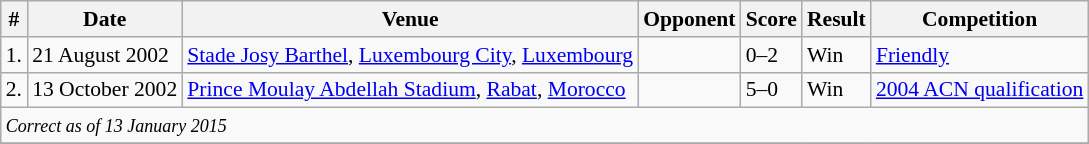<table class="wikitable" style="font-size:90%;">
<tr>
<th>#</th>
<th>Date</th>
<th>Venue</th>
<th>Opponent</th>
<th>Score</th>
<th>Result</th>
<th>Competition</th>
</tr>
<tr>
<td>1.</td>
<td>21 August 2002</td>
<td><a href='#'>Stade Josy Barthel</a>, <a href='#'>Luxembourg City</a>, <a href='#'>Luxembourg</a></td>
<td></td>
<td>0–2</td>
<td>Win</td>
<td><a href='#'>Friendly</a></td>
</tr>
<tr>
<td>2.</td>
<td>13 October 2002</td>
<td><a href='#'>Prince Moulay Abdellah Stadium</a>, <a href='#'>Rabat</a>, <a href='#'>Morocco</a></td>
<td></td>
<td>5–0</td>
<td>Win</td>
<td><a href='#'>2004 ACN qualification</a></td>
</tr>
<tr>
<td colspan="12"><small><em>Correct as of 13 January 2015</em></small></td>
</tr>
<tr>
</tr>
</table>
